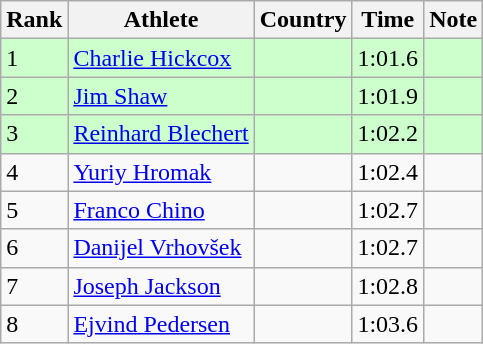<table class="wikitable sortable">
<tr>
<th>Rank</th>
<th>Athlete</th>
<th>Country</th>
<th>Time</th>
<th>Note</th>
</tr>
<tr bgcolor=#CCFFCC>
<td>1</td>
<td><a href='#'>Charlie Hickcox</a></td>
<td></td>
<td>1:01.6</td>
<td></td>
</tr>
<tr bgcolor=#CCFFCC>
<td>2</td>
<td><a href='#'>Jim Shaw</a></td>
<td></td>
<td>1:01.9</td>
<td></td>
</tr>
<tr bgcolor=#CCFFCC>
<td>3</td>
<td><a href='#'>Reinhard Blechert</a></td>
<td></td>
<td>1:02.2</td>
<td></td>
</tr>
<tr>
<td>4</td>
<td><a href='#'>Yuriy Hromak</a></td>
<td></td>
<td>1:02.4</td>
<td></td>
</tr>
<tr>
<td>5</td>
<td><a href='#'>Franco Chino</a></td>
<td></td>
<td>1:02.7</td>
<td></td>
</tr>
<tr>
<td>6</td>
<td><a href='#'>Danijel Vrhovšek</a></td>
<td></td>
<td>1:02.7</td>
<td></td>
</tr>
<tr>
<td>7</td>
<td><a href='#'>Joseph Jackson</a></td>
<td></td>
<td>1:02.8</td>
<td></td>
</tr>
<tr>
<td>8</td>
<td><a href='#'>Ejvind Pedersen</a></td>
<td></td>
<td>1:03.6</td>
<td></td>
</tr>
</table>
